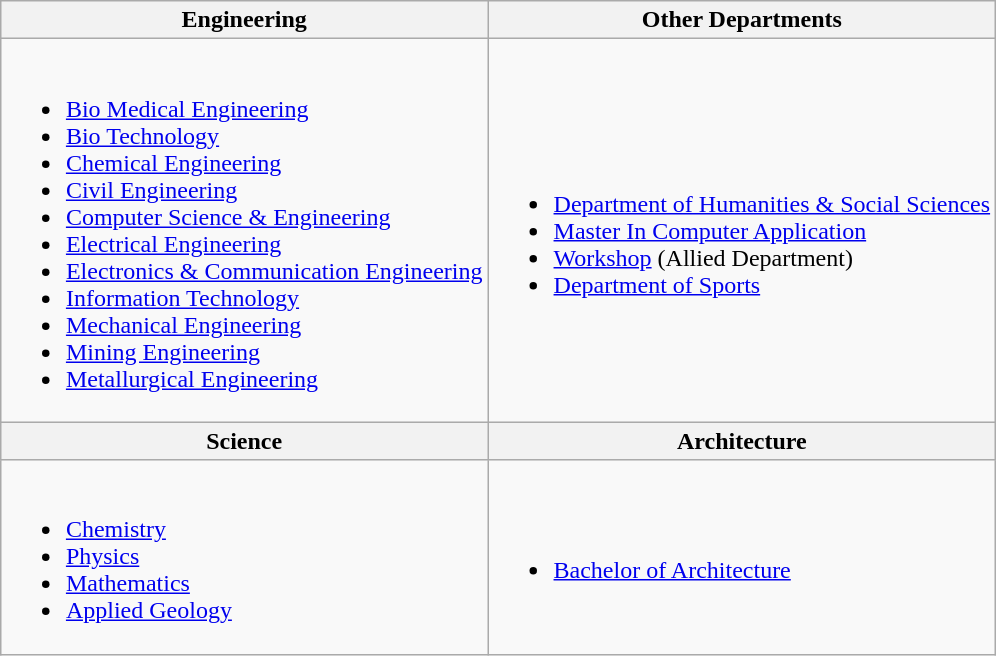<table class="wikitable" style="width:auto; height:auto; margin:auto;">
<tr>
<th>Engineering</th>
<th>Other Departments</th>
</tr>
<tr>
<td><br><ul><li><a href='#'>Bio Medical Engineering</a></li><li><a href='#'>Bio Technology</a></li><li><a href='#'>Chemical Engineering</a></li><li><a href='#'>Civil Engineering</a></li><li><a href='#'>Computer Science & Engineering</a></li><li><a href='#'>Electrical Engineering</a></li><li><a href='#'>Electronics & Communication Engineering</a></li><li><a href='#'>Information Technology</a></li><li><a href='#'>Mechanical Engineering</a></li><li><a href='#'>Mining Engineering</a></li><li><a href='#'>Metallurgical Engineering</a></li></ul></td>
<td><br><ul><li><a href='#'>Department of Humanities & Social Sciences</a></li><li><a href='#'>Master In Computer Application</a></li><li><a href='#'>Workshop</a> (Allied Department)</li><li><a href='#'>Department of Sports</a></li></ul></td>
</tr>
<tr>
<th>Science</th>
<th>Architecture</th>
</tr>
<tr>
<td><br><ul><li><a href='#'>Chemistry</a></li><li><a href='#'>Physics</a></li><li><a href='#'>Mathematics</a></li><li><a href='#'>Applied Geology</a></li></ul></td>
<td><br><ul><li><a href='#'>Bachelor of Architecture</a></li></ul></td>
</tr>
</table>
